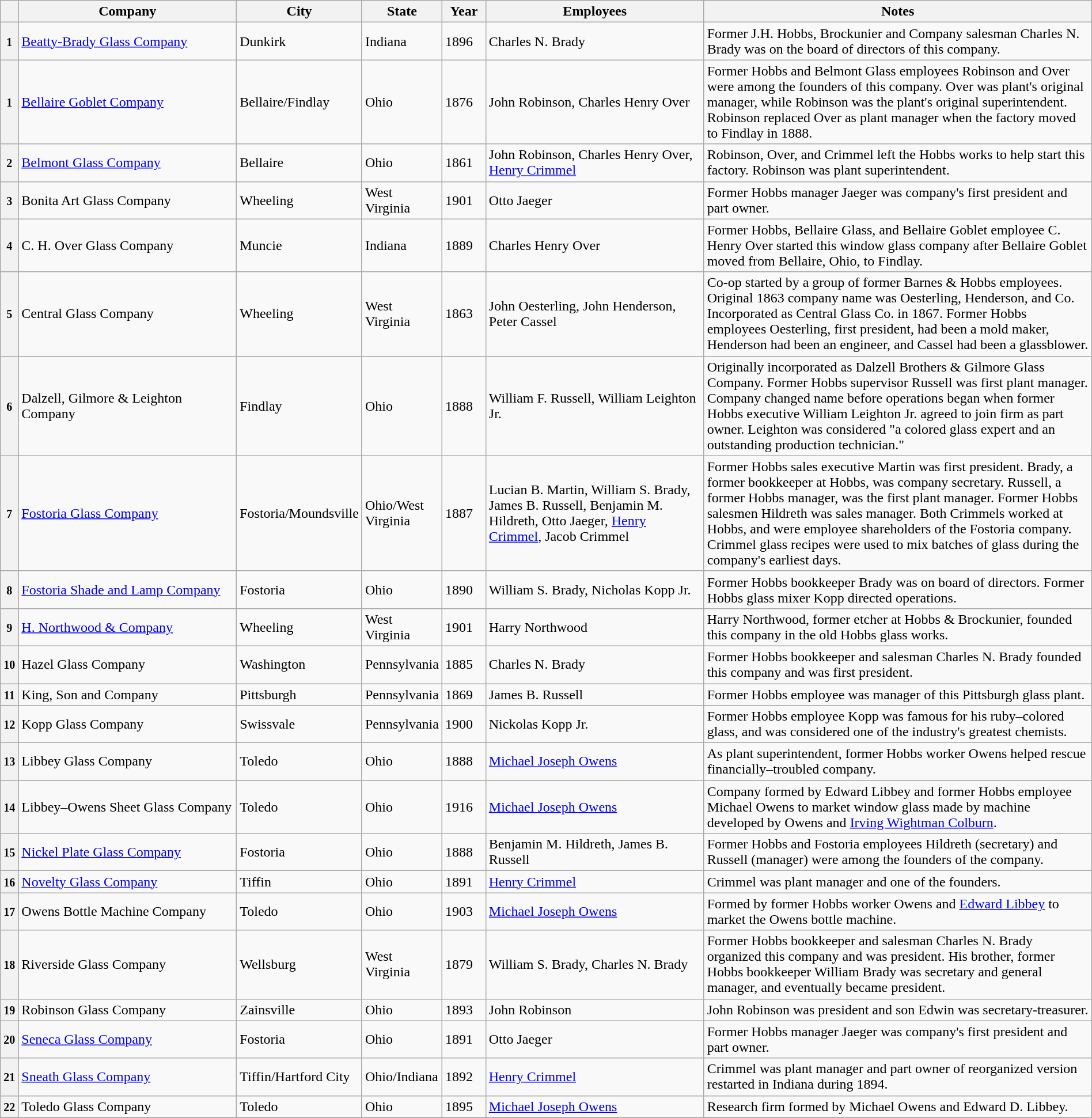<table class="wikitable sortable" style="width:100%">
<tr>
<th></th>
<th width = 20% ><strong>Company</strong></th>
<th width = 10% ><strong>City</strong></th>
<th width = 4% ><strong>State</strong></th>
<th width = 4% ><strong>Year</strong></th>
<th width = 20% ><strong>Employees</strong></th>
<th class="unsortable" ><strong>Notes</strong></th>
</tr>
<tr ->
<th><small>1</small></th>
<td><a href='#'>Beatty-Brady Glass Company</a></td>
<td>Dunkirk</td>
<td>Indiana</td>
<td>1896</td>
<td>Charles N. Brady</td>
<td>Former J.H. Hobbs, Brockunier and Company salesman Charles N. Brady was on the board of directors of this company.</td>
</tr>
<tr ->
<th><small>1</small></th>
<td><a href='#'>Bellaire Goblet Company</a></td>
<td>Bellaire/Findlay</td>
<td>Ohio</td>
<td>1876</td>
<td>John Robinson, Charles Henry Over</td>
<td>Former Hobbs and Belmont Glass employees Robinson and Over were among the founders of this company.  Over was plant's original manager, while Robinson was the plant's original superintendent.  Robinson replaced Over as plant manager when the factory moved to Findlay in 1888.</td>
</tr>
<tr ->
<th><small>2</small></th>
<td><a href='#'>Belmont Glass Company</a></td>
<td>Bellaire</td>
<td>Ohio</td>
<td>1861</td>
<td>John Robinson, Charles Henry Over, <a href='#'>Henry Crimmel</a></td>
<td>Robinson, Over, and Crimmel left the Hobbs works to help start this factory.  Robinson was plant superintendent.</td>
</tr>
<tr ->
<th><small>3</small></th>
<td>Bonita Art Glass Company</td>
<td>Wheeling</td>
<td>West Virginia</td>
<td>1901</td>
<td>Otto Jaeger</td>
<td>Former Hobbs manager Jaeger was company's first president and part owner.</td>
</tr>
<tr ->
<th><small>4</small></th>
<td>C. H. Over Glass Company</td>
<td>Muncie</td>
<td>Indiana</td>
<td>1889</td>
<td>Charles Henry Over</td>
<td>Former Hobbs, Bellaire Glass, and Bellaire Goblet employee C. Henry Over started this window glass company after Bellaire Goblet moved from Bellaire, Ohio, to Findlay.</td>
</tr>
<tr ->
<th><small>5</small></th>
<td>Central Glass Company</td>
<td>Wheeling</td>
<td>West Virginia</td>
<td>1863</td>
<td>John Oesterling, John Henderson, Peter Cassel</td>
<td>Co-op started by a group of former Barnes & Hobbs employees. Original 1863 company name was Oesterling, Henderson, and Co. Incorporated as Central Glass Co. in 1867.  Former Hobbs employees Oesterling, first president, had been a mold maker, Henderson had been an engineer, and Cassel had been a glassblower.</td>
</tr>
<tr ->
<th><small>6</small></th>
<td>Dalzell, Gilmore & Leighton Company</td>
<td>Findlay</td>
<td>Ohio</td>
<td>1888</td>
<td>William F. Russell, William Leighton Jr.</td>
<td>Originally incorporated as Dalzell Brothers & Gilmore Glass Company.  Former Hobbs supervisor Russell was first plant manager.  Company changed name before operations began when former Hobbs executive William Leighton Jr. agreed to join firm as part owner.  Leighton was considered "a colored glass expert and an outstanding production technician."</td>
</tr>
<tr ->
<th><small>7</small></th>
<td><a href='#'>Fostoria Glass Company</a></td>
<td>Fostoria/Moundsville</td>
<td>Ohio/West Virginia</td>
<td>1887</td>
<td>Lucian B. Martin, William S. Brady, James B. Russell, Benjamin M. Hildreth, Otto Jaeger, <a href='#'>Henry Crimmel</a>, Jacob Crimmel</td>
<td>Former Hobbs sales executive Martin was first president.  Brady, a former bookkeeper at Hobbs, was company secretary.  Russell, a former Hobbs manager, was the first plant manager. Former Hobbs salesmen Hildreth was sales manager.  Both Crimmels worked at Hobbs, and were employee shareholders of the Fostoria company.  Crimmel glass recipes were used to mix batches of glass during the company's earliest days.</td>
</tr>
<tr ->
<th><small>8</small></th>
<td><a href='#'>Fostoria Shade and Lamp Company</a></td>
<td>Fostoria</td>
<td>Ohio</td>
<td>1890</td>
<td>William S. Brady, Nicholas Kopp Jr.</td>
<td>Former Hobbs bookkeeper Brady was on board of directors.  Former Hobbs glass mixer Kopp directed operations.</td>
</tr>
<tr ->
<th><small>9</small></th>
<td><a href='#'>H. Northwood & Company</a></td>
<td>Wheeling</td>
<td>West Virginia</td>
<td>1901</td>
<td>Harry Northwood</td>
<td>Harry Northwood, former etcher at Hobbs & Brockunier, founded this company in the old Hobbs glass works.</td>
</tr>
<tr ->
<th><small>10</small></th>
<td>Hazel Glass Company</td>
<td>Washington</td>
<td>Pennsylvania</td>
<td>1885</td>
<td>Charles N. Brady</td>
<td>Former Hobbs bookkeeper and salesman Charles N. Brady founded this company and was first president.</td>
</tr>
<tr ->
<th><small>11</small></th>
<td>King, Son and Company</td>
<td>Pittsburgh</td>
<td>Pennsylvania</td>
<td>1869</td>
<td>James B. Russell</td>
<td>Former Hobbs employee was manager of this Pittsburgh glass plant.</td>
</tr>
<tr ->
<th><small>12</small></th>
<td>Kopp Glass Company</td>
<td>Swissvale</td>
<td>Pennsylvania</td>
<td>1900</td>
<td>Nickolas Kopp Jr.</td>
<td>Former Hobbs employee Kopp was famous for his ruby–colored glass, and was considered one of the industry's greatest chemists.</td>
</tr>
<tr ->
<th><small>13</small></th>
<td>Libbey Glass Company</td>
<td>Toledo</td>
<td>Ohio</td>
<td>1888</td>
<td><a href='#'>Michael Joseph Owens</a></td>
<td>As plant superintendent, former Hobbs worker Owens helped rescue financially–troubled company.</td>
</tr>
<tr ->
<th><small>14</small></th>
<td>Libbey–Owens Sheet Glass Company</td>
<td>Toledo</td>
<td>Ohio</td>
<td>1916</td>
<td><a href='#'>Michael Joseph Owens</a></td>
<td>Company formed by Edward Libbey and former Hobbs employee Michael Owens to market window glass made by machine developed by Owens and <a href='#'>Irving Wightman Colburn</a>.</td>
</tr>
<tr ->
<th><small>15</small></th>
<td><a href='#'>Nickel Plate Glass Company</a></td>
<td>Fostoria</td>
<td>Ohio</td>
<td>1888</td>
<td>Benjamin M. Hildreth, James B. Russell</td>
<td>Former Hobbs and Fostoria employees Hildreth (secretary) and Russell (manager) were among the founders of the company.</td>
</tr>
<tr ->
<th><small>16</small></th>
<td><a href='#'>Novelty Glass Company</a></td>
<td>Tiffin</td>
<td>Ohio</td>
<td>1891</td>
<td><a href='#'>Henry Crimmel</a></td>
<td>Crimmel was plant manager and one of the founders.</td>
</tr>
<tr ->
<th><small>17</small></th>
<td>Owens Bottle Machine Company</td>
<td>Toledo</td>
<td>Ohio</td>
<td>1903</td>
<td><a href='#'>Michael Joseph Owens</a></td>
<td>Formed by former Hobbs worker Owens and <a href='#'>Edward Libbey</a> to market the Owens bottle machine.</td>
</tr>
<tr ->
<th><small>18</small></th>
<td>Riverside Glass Company</td>
<td>Wellsburg</td>
<td>West Virginia</td>
<td>1879</td>
<td>William S. Brady, Charles N. Brady</td>
<td>Former Hobbs bookkeeper and salesman Charles N. Brady organized this company and was president.  His brother, former Hobbs bookkeeper William Brady was secretary and general manager, and eventually became president.</td>
</tr>
<tr ->
<th><small>19</small></th>
<td>Robinson Glass Company</td>
<td>Zainsville</td>
<td>Ohio</td>
<td>1893</td>
<td>John Robinson</td>
<td>John Robinson was president and son Edwin was secretary-treasurer.</td>
</tr>
<tr ->
<th><small>20</small></th>
<td><a href='#'>Seneca Glass Company</a></td>
<td>Fostoria</td>
<td>Ohio</td>
<td>1891</td>
<td>Otto Jaeger</td>
<td>Former Hobbs manager Jaeger was company's first president and part owner.</td>
</tr>
<tr ->
<th><small>21</small></th>
<td><a href='#'>Sneath Glass Company</a></td>
<td>Tiffin/Hartford City</td>
<td>Ohio/Indiana</td>
<td>1892</td>
<td><a href='#'>Henry Crimmel</a></td>
<td>Crimmel was plant manager and part owner of reorganized version restarted in Indiana during 1894.</td>
</tr>
<tr ->
<th><small>22</small></th>
<td>Toledo Glass Company</td>
<td>Toledo</td>
<td>Ohio</td>
<td>1895</td>
<td><a href='#'>Michael Joseph Owens</a></td>
<td>Research firm formed by Michael Owens and Edward D. Libbey.</td>
</tr>
<tr ->
</tr>
</table>
